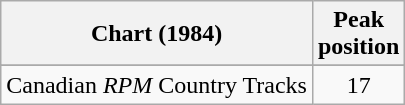<table class="wikitable sortable">
<tr>
<th align="left">Chart (1984)</th>
<th align="center">Peak<br>position</th>
</tr>
<tr>
</tr>
<tr>
<td align="left">Canadian <em>RPM</em> Country Tracks</td>
<td align="center">17</td>
</tr>
</table>
